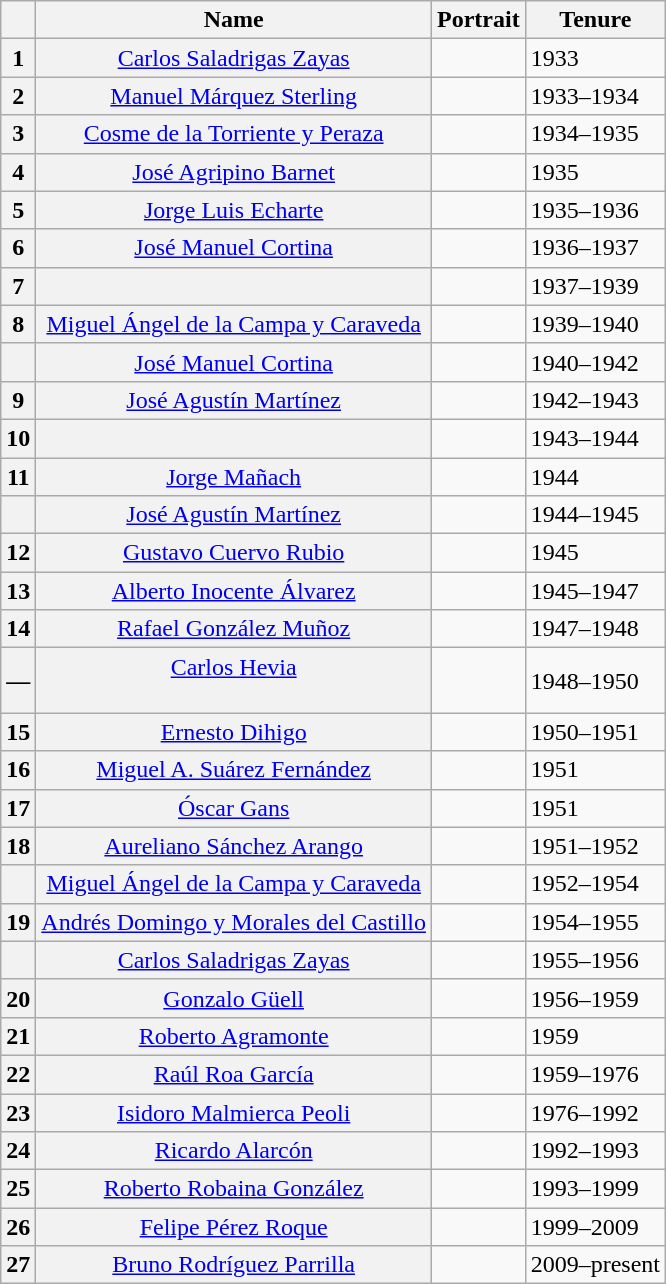<table class="wikitable">
<tr>
<th></th>
<th>Name<br></th>
<th>Portrait</th>
<th>Tenure</th>
</tr>
<tr>
<th>1</th>
<th align="center" scope="row" style="font-weight:normal;"><a href='#'>Carlos Saladrigas Zayas</a><br></th>
<td></td>
<td>1933</td>
</tr>
<tr>
<th>2</th>
<th align="center" scope="row" style="font-weight:normal;"><a href='#'>Manuel Márquez Sterling</a><br></th>
<td></td>
<td>1933–1934</td>
</tr>
<tr>
<th>3</th>
<th align="center" scope="row" style="font-weight:normal;"><a href='#'>Cosme de la Torriente y Peraza</a><br></th>
<td></td>
<td>1934–1935</td>
</tr>
<tr>
<th>4</th>
<th align="center" scope="row" style="font-weight:normal;"><a href='#'>José Agripino Barnet</a><br></th>
<td></td>
<td>1935</td>
</tr>
<tr>
<th>5</th>
<th align="center" scope="row" style="font-weight:normal;"><a href='#'>Jorge Luis Echarte</a><br></th>
<td></td>
<td>1935–1936</td>
</tr>
<tr>
<th>6</th>
<th align="center" scope="row" style="font-weight:normal;"><a href='#'>José Manuel Cortina</a><br></th>
<td></td>
<td>1936–1937</td>
</tr>
<tr>
<th>7</th>
<th align="center" scope="row" style="font-weight:normal;"><br></th>
<td></td>
<td>1937–1939</td>
</tr>
<tr>
<th>8</th>
<th align="center" scope="row" style="font-weight:normal;"><a href='#'>Miguel Ángel de la Campa y Caraveda</a><br></th>
<td></td>
<td>1939–1940</td>
</tr>
<tr>
<th></th>
<th align="center" scope="row" style="font-weight:normal;"><a href='#'>José Manuel Cortina</a><br></th>
<td></td>
<td>1940–1942</td>
</tr>
<tr>
<th>9</th>
<th align="center" scope="row" style="font-weight:normal;"><a href='#'>José Agustín Martínez</a><br></th>
<td></td>
<td>1942–1943</td>
</tr>
<tr>
<th>10</th>
<th align="center" scope="row" style="font-weight:normal;"><br></th>
<td></td>
<td>1943–1944</td>
</tr>
<tr>
<th>11</th>
<th align="center" scope="row" style="font-weight:normal;"><a href='#'>Jorge Mañach</a><br></th>
<td></td>
<td>1944</td>
</tr>
<tr>
<th></th>
<th align="center" scope="row" style="font-weight:normal;"><a href='#'>José Agustín Martínez</a><br></th>
<td></td>
<td>1944–1945</td>
</tr>
<tr>
<th>12</th>
<th align="center" scope="row" style="font-weight:normal;"><a href='#'>Gustavo Cuervo Rubio</a><br></th>
<td></td>
<td>1945</td>
</tr>
<tr>
<th>13</th>
<th align="center" scope="row" style="font-weight:normal;"><a href='#'>Alberto Inocente Álvarez</a><br></th>
<td></td>
<td>1945–1947</td>
</tr>
<tr>
<th>14</th>
<th align="center" scope="row" style="font-weight:normal;"><a href='#'>Rafael González Muñoz</a></th>
<td></td>
<td>1947–1948</td>
</tr>
<tr>
<th>—</th>
<th align="center" scope="row" style="font-weight:normal;"><a href='#'>Carlos Hevia</a><br><br></th>
<td></td>
<td>1948–1950</td>
</tr>
<tr>
<th>15</th>
<th align="center" scope="row" style="font-weight:normal;"><a href='#'>Ernesto Dihigo</a><br></th>
<td></td>
<td>1950–1951</td>
</tr>
<tr>
<th>16</th>
<th align="center" scope="row" style="font-weight:normal;"><a href='#'>Miguel A. Suárez Fernández</a><br></th>
<td></td>
<td>1951</td>
</tr>
<tr>
<th>17</th>
<th align="center" scope="row" style="font-weight:normal;"><a href='#'>Óscar Gans</a><br></th>
<td></td>
<td>1951</td>
</tr>
<tr>
<th>18</th>
<th align="center" scope="row" style="font-weight:normal;"><a href='#'>Aureliano Sánchez Arango</a><br></th>
<td></td>
<td>1951–1952</td>
</tr>
<tr>
<th></th>
<th align="center" scope="row" style="font-weight:normal;"><a href='#'>Miguel Ángel de la Campa y Caraveda</a><br></th>
<td></td>
<td>1952–1954</td>
</tr>
<tr>
<th>19</th>
<th align="center" scope="row" style="font-weight:normal;"><a href='#'>Andrés Domingo y Morales del Castillo</a><br></th>
<td></td>
<td>1954–1955</td>
</tr>
<tr>
<th></th>
<th align="center" scope="row" style="font-weight:normal;"><a href='#'>Carlos Saladrigas Zayas</a><br></th>
<td></td>
<td>1955–1956</td>
</tr>
<tr>
<th>20</th>
<th align="center" scope="row" style="font-weight:normal;"><a href='#'>Gonzalo Güell</a><br></th>
<td></td>
<td>1956–1959</td>
</tr>
<tr>
<th>21</th>
<th align="center" scope="row" style="font-weight:normal;"><a href='#'>Roberto Agramonte</a><br></th>
<td></td>
<td>1959</td>
</tr>
<tr>
<th>22</th>
<th align="center" scope="row" style="font-weight:normal;"><a href='#'>Raúl Roa García</a><br></th>
<td></td>
<td>1959–1976</td>
</tr>
<tr>
<th>23</th>
<th align="center" scope="row" style="font-weight:normal;"><a href='#'>Isidoro Malmierca Peoli</a><br></th>
<td></td>
<td>1976–1992</td>
</tr>
<tr>
<th>24</th>
<th align="center" scope="row" style="font-weight:normal;"><a href='#'>Ricardo Alarcón</a><br></th>
<td></td>
<td>1992–1993</td>
</tr>
<tr>
<th>25</th>
<th align="center" scope="row" style="font-weight:normal;"><a href='#'>Roberto Robaina González</a><br></th>
<td></td>
<td>1993–1999</td>
</tr>
<tr>
<th>26</th>
<th align="center" scope="row" style="font-weight:normal;"><a href='#'>Felipe Pérez Roque</a><br></th>
<td></td>
<td>1999–2009</td>
</tr>
<tr>
<th>27</th>
<th align="center" scope="row" style="font-weight:normal;"><a href='#'>Bruno Rodríguez Parrilla</a><br></th>
<td></td>
<td>2009–present</td>
</tr>
</table>
